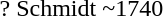<table>
<tr>
<td>? Schmidt</td>
<td>~1740</td>
</tr>
<tr>
</tr>
</table>
